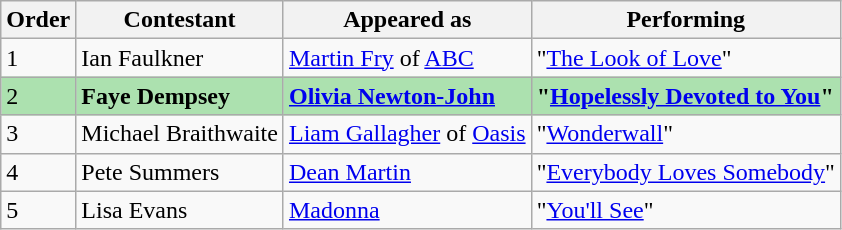<table class="wikitable">
<tr>
<th>Order</th>
<th>Contestant</th>
<th>Appeared as</th>
<th>Performing</th>
</tr>
<tr>
<td>1</td>
<td>Ian Faulkner</td>
<td><a href='#'>Martin Fry</a> of <a href='#'>ABC</a></td>
<td>"<a href='#'>The Look of Love</a>"</td>
</tr>
<tr style="background:#ACE1AF;">
<td>2</td>
<td><strong>Faye Dempsey</strong></td>
<td><strong><a href='#'>Olivia Newton-John</a></strong></td>
<td><strong>"<a href='#'>Hopelessly Devoted to You</a>"</strong></td>
</tr>
<tr>
<td>3</td>
<td>Michael Braithwaite</td>
<td><a href='#'>Liam Gallagher</a> of <a href='#'>Oasis</a></td>
<td>"<a href='#'>Wonderwall</a>"</td>
</tr>
<tr>
<td>4</td>
<td>Pete Summers</td>
<td><a href='#'>Dean Martin</a></td>
<td>"<a href='#'>Everybody Loves Somebody</a>"</td>
</tr>
<tr>
<td>5</td>
<td>Lisa Evans</td>
<td><a href='#'>Madonna</a></td>
<td>"<a href='#'>You'll See</a>"</td>
</tr>
</table>
